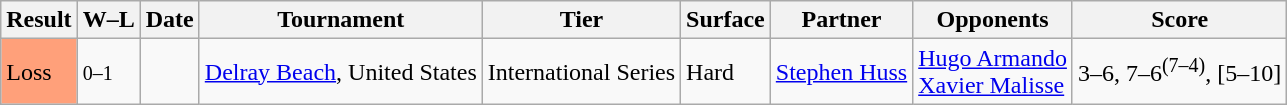<table class="sortable wikitable">
<tr>
<th>Result</th>
<th class="unsortable">W–L</th>
<th>Date</th>
<th>Tournament</th>
<th>Tier</th>
<th>Surface</th>
<th>Partner</th>
<th>Opponents</th>
<th class="unsortable">Score</th>
</tr>
<tr>
<td bgcolor=FFA07A>Loss</td>
<td><small>0–1</small></td>
<td><a href='#'></a></td>
<td><a href='#'>Delray Beach</a>, United States</td>
<td>International Series</td>
<td>Hard</td>
<td> <a href='#'>Stephen Huss</a></td>
<td> <a href='#'>Hugo Armando</a> <br>  <a href='#'>Xavier Malisse</a></td>
<td>3–6, 7–6<sup>(7–4)</sup>, [5–10]</td>
</tr>
</table>
